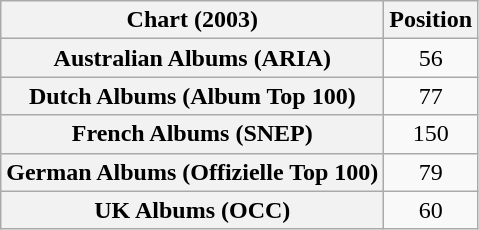<table class="wikitable sortable plainrowheaders" style="text-align:center">
<tr>
<th scope="col">Chart (2003)</th>
<th scope="col">Position</th>
</tr>
<tr>
<th scope="row">Australian Albums (ARIA)</th>
<td align="center">56</td>
</tr>
<tr>
<th scope="row">Dutch Albums (Album Top 100)</th>
<td align="center">77</td>
</tr>
<tr>
<th scope="row">French Albums (SNEP)</th>
<td align="center">150</td>
</tr>
<tr>
<th scope="row">German Albums (Offizielle Top 100)</th>
<td align="center">79</td>
</tr>
<tr>
<th scope="row">UK Albums (OCC)</th>
<td align="center">60</td>
</tr>
</table>
